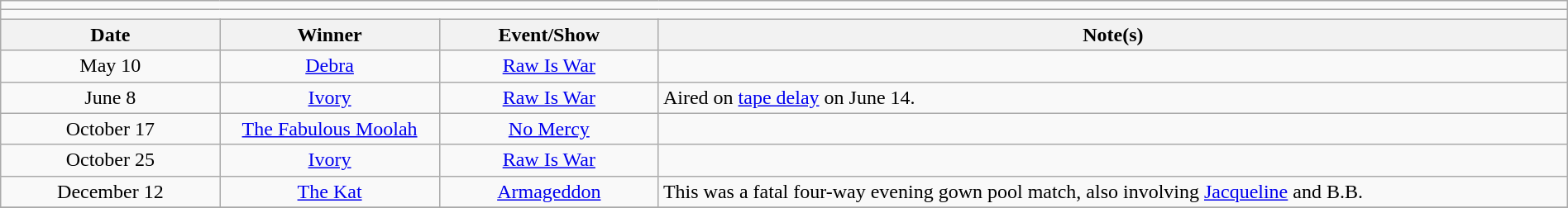<table class="wikitable" style="text-align:center; width:100%;">
<tr>
<td colspan="5"></td>
</tr>
<tr>
<td colspan="5"><strong></strong></td>
</tr>
<tr>
<th width=14%>Date</th>
<th width=14%>Winner</th>
<th width=14%>Event/Show</th>
<th width=58%>Note(s)</th>
</tr>
<tr>
<td>May 10</td>
<td><a href='#'>Debra</a></td>
<td><a href='#'>Raw Is War</a></td>
<td align=left></td>
</tr>
<tr>
<td>June 8</td>
<td><a href='#'>Ivory</a></td>
<td><a href='#'>Raw Is War</a></td>
<td align=left>Aired on <a href='#'>tape delay</a> on June 14.</td>
</tr>
<tr>
<td>October 17</td>
<td><a href='#'>The Fabulous Moolah</a></td>
<td><a href='#'>No Mercy</a></td>
<td align=left></td>
</tr>
<tr>
<td>October 25</td>
<td><a href='#'>Ivory</a></td>
<td><a href='#'>Raw Is War</a></td>
<td align=left></td>
</tr>
<tr>
<td>December 12</td>
<td><a href='#'>The Kat</a></td>
<td><a href='#'>Armageddon</a></td>
<td align=left>This was a fatal four-way evening gown pool match, also involving <a href='#'>Jacqueline</a> and B.B.</td>
</tr>
<tr>
</tr>
</table>
